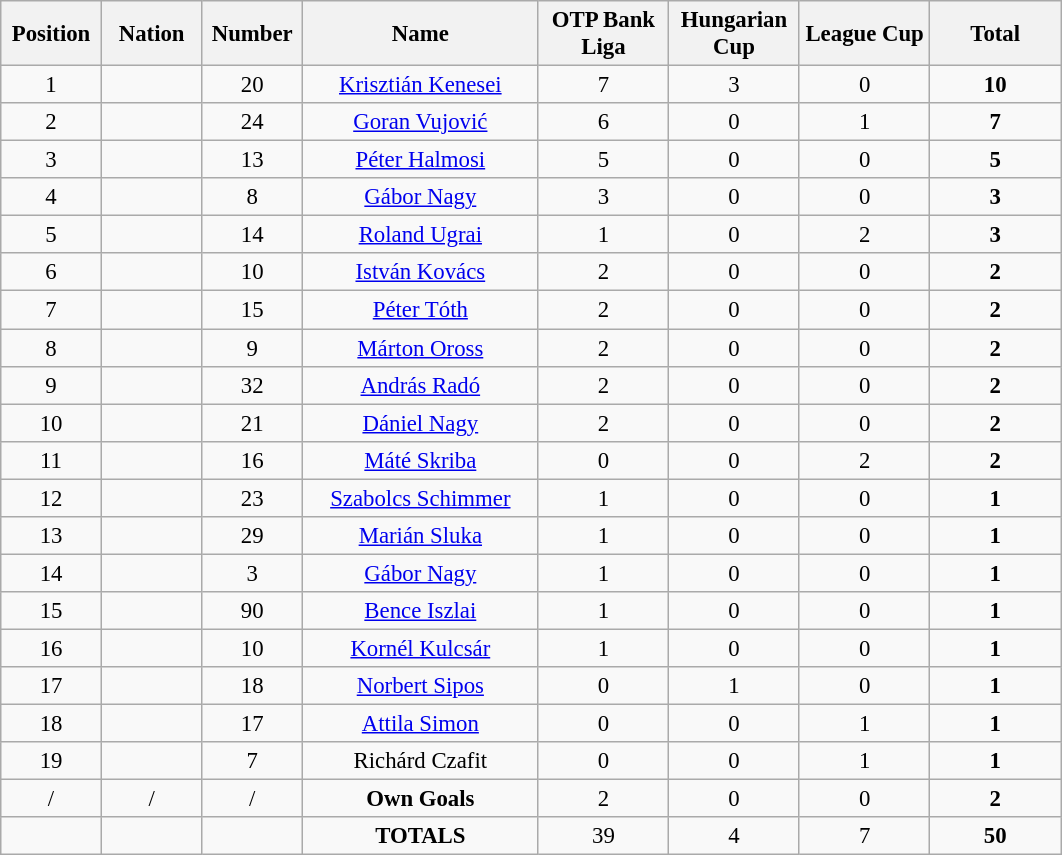<table class="wikitable" style="font-size: 95%; text-align: center;">
<tr>
<th width=60>Position</th>
<th width=60>Nation</th>
<th width=60>Number</th>
<th width=150>Name</th>
<th width=80>OTP Bank Liga</th>
<th width=80>Hungarian Cup</th>
<th width=80>League Cup</th>
<th width=80>Total</th>
</tr>
<tr>
<td>1</td>
<td></td>
<td>20</td>
<td><a href='#'>Krisztián Kenesei</a></td>
<td>7</td>
<td>3</td>
<td>0</td>
<td><strong>10</strong></td>
</tr>
<tr>
<td>2</td>
<td></td>
<td>24</td>
<td><a href='#'>Goran Vujović</a></td>
<td>6</td>
<td>0</td>
<td>1</td>
<td><strong>7</strong></td>
</tr>
<tr>
<td>3</td>
<td></td>
<td>13</td>
<td><a href='#'>Péter Halmosi</a></td>
<td>5</td>
<td>0</td>
<td>0</td>
<td><strong>5</strong></td>
</tr>
<tr>
<td>4</td>
<td></td>
<td>8</td>
<td><a href='#'>Gábor Nagy</a></td>
<td>3</td>
<td>0</td>
<td>0</td>
<td><strong>3</strong></td>
</tr>
<tr>
<td>5</td>
<td></td>
<td>14</td>
<td><a href='#'>Roland Ugrai</a></td>
<td>1</td>
<td>0</td>
<td>2</td>
<td><strong>3</strong></td>
</tr>
<tr>
<td>6</td>
<td></td>
<td>10</td>
<td><a href='#'>István Kovács</a></td>
<td>2</td>
<td>0</td>
<td>0</td>
<td><strong>2</strong></td>
</tr>
<tr>
<td>7</td>
<td></td>
<td>15</td>
<td><a href='#'>Péter Tóth</a></td>
<td>2</td>
<td>0</td>
<td>0</td>
<td><strong>2</strong></td>
</tr>
<tr>
<td>8</td>
<td></td>
<td>9</td>
<td><a href='#'>Márton Oross</a></td>
<td>2</td>
<td>0</td>
<td>0</td>
<td><strong>2</strong></td>
</tr>
<tr>
<td>9</td>
<td></td>
<td>32</td>
<td><a href='#'>András Radó</a></td>
<td>2</td>
<td>0</td>
<td>0</td>
<td><strong>2</strong></td>
</tr>
<tr>
<td>10</td>
<td></td>
<td>21</td>
<td><a href='#'>Dániel Nagy</a></td>
<td>2</td>
<td>0</td>
<td>0</td>
<td><strong>2</strong></td>
</tr>
<tr>
<td>11</td>
<td></td>
<td>16</td>
<td><a href='#'>Máté Skriba</a></td>
<td>0</td>
<td>0</td>
<td>2</td>
<td><strong>2</strong></td>
</tr>
<tr>
<td>12</td>
<td></td>
<td>23</td>
<td><a href='#'>Szabolcs Schimmer</a></td>
<td>1</td>
<td>0</td>
<td>0</td>
<td><strong>1</strong></td>
</tr>
<tr>
<td>13</td>
<td></td>
<td>29</td>
<td><a href='#'>Marián Sluka</a></td>
<td>1</td>
<td>0</td>
<td>0</td>
<td><strong>1</strong></td>
</tr>
<tr>
<td>14</td>
<td></td>
<td>3</td>
<td><a href='#'>Gábor Nagy</a></td>
<td>1</td>
<td>0</td>
<td>0</td>
<td><strong>1</strong></td>
</tr>
<tr>
<td>15</td>
<td></td>
<td>90</td>
<td><a href='#'>Bence Iszlai</a></td>
<td>1</td>
<td>0</td>
<td>0</td>
<td><strong>1</strong></td>
</tr>
<tr>
<td>16</td>
<td></td>
<td>10</td>
<td><a href='#'>Kornél Kulcsár</a></td>
<td>1</td>
<td>0</td>
<td>0</td>
<td><strong>1</strong></td>
</tr>
<tr>
<td>17</td>
<td></td>
<td>18</td>
<td><a href='#'>Norbert Sipos</a></td>
<td>0</td>
<td>1</td>
<td>0</td>
<td><strong>1</strong></td>
</tr>
<tr>
<td>18</td>
<td></td>
<td>17</td>
<td><a href='#'>Attila Simon</a></td>
<td>0</td>
<td>0</td>
<td>1</td>
<td><strong>1</strong></td>
</tr>
<tr>
<td>19</td>
<td></td>
<td>7</td>
<td>Richárd Czafit</td>
<td>0</td>
<td>0</td>
<td>1</td>
<td><strong>1</strong></td>
</tr>
<tr>
<td>/</td>
<td>/</td>
<td>/</td>
<td><strong>Own Goals</strong></td>
<td>2</td>
<td>0</td>
<td>0</td>
<td><strong>2</strong></td>
</tr>
<tr>
<td></td>
<td></td>
<td></td>
<td><strong>TOTALS</strong></td>
<td>39</td>
<td>4</td>
<td>7</td>
<td><strong>50</strong></td>
</tr>
</table>
